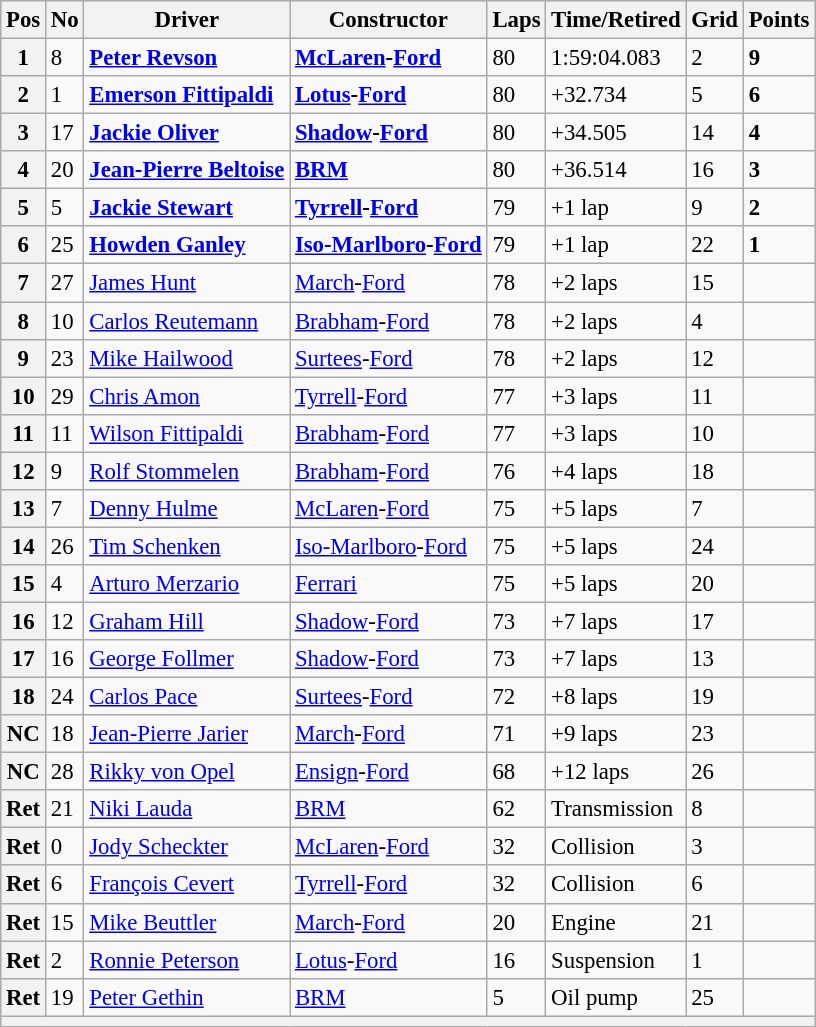<table class="wikitable" style="font-size: 95%;">
<tr>
<th>Pos</th>
<th>No</th>
<th>Driver</th>
<th>Constructor</th>
<th>Laps</th>
<th>Time/Retired</th>
<th>Grid</th>
<th>Points</th>
</tr>
<tr>
<th>1</th>
<td>8</td>
<td> <strong><a href='#'>Peter Revson</a></strong></td>
<td><strong><a href='#'>McLaren</a>-<a href='#'>Ford</a></strong></td>
<td>80</td>
<td>1:59:04.083</td>
<td>2</td>
<td><strong>9</strong></td>
</tr>
<tr>
<th>2</th>
<td>1</td>
<td> <strong><a href='#'>Emerson Fittipaldi</a></strong></td>
<td><strong><a href='#'>Lotus</a>-<a href='#'>Ford</a></strong></td>
<td>80</td>
<td>+32.734</td>
<td>5</td>
<td><strong>6</strong></td>
</tr>
<tr>
<th>3</th>
<td>17</td>
<td> <strong><a href='#'>Jackie Oliver</a></strong></td>
<td><strong><a href='#'>Shadow</a>-<a href='#'>Ford</a></strong></td>
<td>80</td>
<td>+34.505</td>
<td>14</td>
<td><strong>4</strong></td>
</tr>
<tr>
<th>4</th>
<td>20</td>
<td> <strong><a href='#'>Jean-Pierre Beltoise</a></strong></td>
<td><strong><a href='#'>BRM</a></strong></td>
<td>80</td>
<td>+36.514</td>
<td>16</td>
<td><strong>3</strong></td>
</tr>
<tr>
<th>5</th>
<td>5</td>
<td> <strong><a href='#'>Jackie Stewart</a></strong></td>
<td><strong><a href='#'>Tyrrell</a>-<a href='#'>Ford</a></strong></td>
<td>79</td>
<td>+1 lap</td>
<td>9</td>
<td><strong>2</strong></td>
</tr>
<tr>
<th>6</th>
<td>25</td>
<td> <strong><a href='#'>Howden Ganley</a></strong></td>
<td><strong><a href='#'>Iso-Marlboro</a>-<a href='#'>Ford</a></strong></td>
<td>79</td>
<td>+1 lap</td>
<td>22</td>
<td><strong>1</strong></td>
</tr>
<tr>
<th>7</th>
<td>27</td>
<td> <a href='#'>James Hunt</a></td>
<td><a href='#'>March</a>-<a href='#'>Ford</a></td>
<td>78</td>
<td>+2 laps</td>
<td>15</td>
<td> </td>
</tr>
<tr>
<th>8</th>
<td>10</td>
<td> <a href='#'>Carlos Reutemann</a></td>
<td><a href='#'>Brabham</a>-<a href='#'>Ford</a></td>
<td>78</td>
<td>+2 laps</td>
<td>4</td>
<td> </td>
</tr>
<tr>
<th>9</th>
<td>23</td>
<td> <a href='#'>Mike Hailwood</a></td>
<td><a href='#'>Surtees</a>-<a href='#'>Ford</a></td>
<td>78</td>
<td>+2 laps</td>
<td>12</td>
<td> </td>
</tr>
<tr>
<th>10</th>
<td>29</td>
<td> <a href='#'>Chris Amon</a></td>
<td><a href='#'>Tyrrell</a>-<a href='#'>Ford</a></td>
<td>77</td>
<td>+3 laps</td>
<td>11</td>
<td> </td>
</tr>
<tr>
<th>11</th>
<td>11</td>
<td> <a href='#'>Wilson Fittipaldi</a></td>
<td><a href='#'>Brabham</a>-<a href='#'>Ford</a></td>
<td>77</td>
<td>+3 laps</td>
<td>10</td>
<td> </td>
</tr>
<tr>
<th>12</th>
<td>9</td>
<td> <a href='#'>Rolf Stommelen</a></td>
<td><a href='#'>Brabham</a>-<a href='#'>Ford</a></td>
<td>76</td>
<td>+4 laps</td>
<td>18</td>
<td> </td>
</tr>
<tr>
<th>13</th>
<td>7</td>
<td> <a href='#'>Denny Hulme</a></td>
<td><a href='#'>McLaren</a>-<a href='#'>Ford</a></td>
<td>75</td>
<td>+5 laps</td>
<td>7</td>
<td> </td>
</tr>
<tr>
<th>14</th>
<td>26</td>
<td> <a href='#'>Tim Schenken</a></td>
<td><a href='#'>Iso-Marlboro</a>-<a href='#'>Ford</a></td>
<td>75</td>
<td>+5 laps</td>
<td>24</td>
<td> </td>
</tr>
<tr>
<th>15</th>
<td>4</td>
<td> <a href='#'>Arturo Merzario</a></td>
<td><a href='#'>Ferrari</a></td>
<td>75</td>
<td>+5 laps</td>
<td>20</td>
<td> </td>
</tr>
<tr>
<th>16</th>
<td>12</td>
<td> <a href='#'>Graham Hill</a></td>
<td><a href='#'>Shadow</a>-<a href='#'>Ford</a></td>
<td>73</td>
<td>+7 laps</td>
<td>17</td>
<td> </td>
</tr>
<tr>
<th>17</th>
<td>16</td>
<td> <a href='#'>George Follmer</a></td>
<td><a href='#'>Shadow</a>-<a href='#'>Ford</a></td>
<td>73</td>
<td>+7 laps</td>
<td>13</td>
<td> </td>
</tr>
<tr>
<th>18</th>
<td>24</td>
<td> <a href='#'>Carlos Pace</a></td>
<td><a href='#'>Surtees</a>-<a href='#'>Ford</a></td>
<td>72</td>
<td>+8 laps</td>
<td>19</td>
<td> </td>
</tr>
<tr>
<th>NC</th>
<td>18</td>
<td> <a href='#'>Jean-Pierre Jarier</a></td>
<td><a href='#'>March</a>-<a href='#'>Ford</a></td>
<td>71</td>
<td>+9 laps</td>
<td>23</td>
<td> </td>
</tr>
<tr>
<th>NC</th>
<td>28</td>
<td> <a href='#'>Rikky von Opel</a></td>
<td><a href='#'>Ensign</a>-<a href='#'>Ford</a></td>
<td>68</td>
<td>+12 laps</td>
<td>26</td>
<td> </td>
</tr>
<tr>
<th>Ret</th>
<td>21</td>
<td> <a href='#'>Niki Lauda</a></td>
<td><a href='#'>BRM</a></td>
<td>62</td>
<td>Transmission</td>
<td>8</td>
<td> </td>
</tr>
<tr>
<th>Ret</th>
<td>0</td>
<td> <a href='#'>Jody Scheckter</a></td>
<td><a href='#'>McLaren</a>-<a href='#'>Ford</a></td>
<td>32</td>
<td>Collision</td>
<td>3</td>
<td> </td>
</tr>
<tr>
<th>Ret</th>
<td>6</td>
<td> <a href='#'>François Cevert</a></td>
<td><a href='#'>Tyrrell</a>-<a href='#'>Ford</a></td>
<td>32</td>
<td>Collision</td>
<td>6</td>
<td> </td>
</tr>
<tr>
<th>Ret</th>
<td>15</td>
<td> <a href='#'>Mike Beuttler</a></td>
<td><a href='#'>March</a>-<a href='#'>Ford</a></td>
<td>20</td>
<td>Engine</td>
<td>21</td>
<td> </td>
</tr>
<tr>
<th>Ret</th>
<td>2</td>
<td> <a href='#'>Ronnie Peterson</a></td>
<td><a href='#'>Lotus</a>-<a href='#'>Ford</a></td>
<td>16</td>
<td>Suspension</td>
<td>1</td>
<td> </td>
</tr>
<tr>
<th>Ret</th>
<td>19</td>
<td> <a href='#'>Peter Gethin</a></td>
<td><a href='#'>BRM</a></td>
<td>5</td>
<td>Oil pump</td>
<td>25</td>
<td> </td>
</tr>
<tr>
<th colspan="8"></th>
</tr>
</table>
